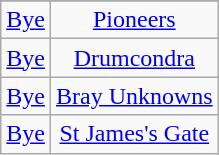<table class="wikitable" style="text-align: center">
<tr>
</tr>
<tr>
<td><a href='#'>Bye</a></td>
<td><a href='#'>Pioneers</a></td>
</tr>
<tr>
<td><a href='#'>Bye</a></td>
<td><a href='#'>Drumcondra</a></td>
</tr>
<tr>
<td><a href='#'>Bye</a></td>
<td><a href='#'>Bray Unknowns</a></td>
</tr>
<tr>
<td><a href='#'>Bye</a></td>
<td><a href='#'>St James's Gate</a></td>
</tr>
</table>
